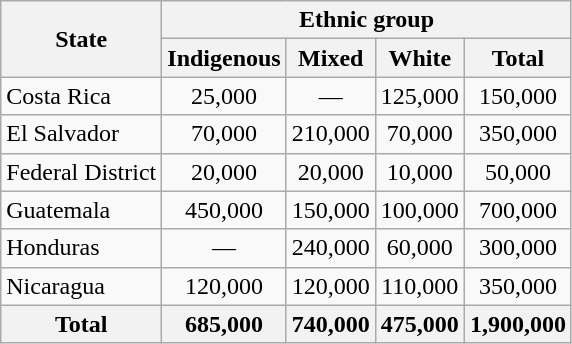<table class="wikitable sortable" style="text-align:center">
<tr>
<th rowspan="2">State</th>
<th colspan="4">Ethnic group</th>
</tr>
<tr>
<th data-sort-type="number">Indigenous</th>
<th data-sort-type="number">Mixed</th>
<th data-sort-type="number">White</th>
<th data-sort-type="number">Total</th>
</tr>
<tr>
<td align="left">Costa Rica</td>
<td>25,000</td>
<td>—</td>
<td>125,000</td>
<td>150,000</td>
</tr>
<tr>
<td align="left">El Salvador</td>
<td>70,000</td>
<td>210,000</td>
<td>70,000</td>
<td>350,000</td>
</tr>
<tr>
<td align="left">Federal District</td>
<td>20,000</td>
<td>20,000</td>
<td>10,000</td>
<td>50,000</td>
</tr>
<tr>
<td align="left">Guatemala</td>
<td>450,000</td>
<td>150,000</td>
<td>100,000</td>
<td>700,000</td>
</tr>
<tr>
<td align="left">Honduras</td>
<td>—</td>
<td>240,000</td>
<td>60,000</td>
<td>300,000</td>
</tr>
<tr>
<td align="left">Nicaragua</td>
<td>120,000</td>
<td>120,000</td>
<td>110,000</td>
<td>350,000</td>
</tr>
<tr>
<th>Total</th>
<th>685,000</th>
<th>740,000</th>
<th>475,000</th>
<th>1,900,000</th>
</tr>
</table>
